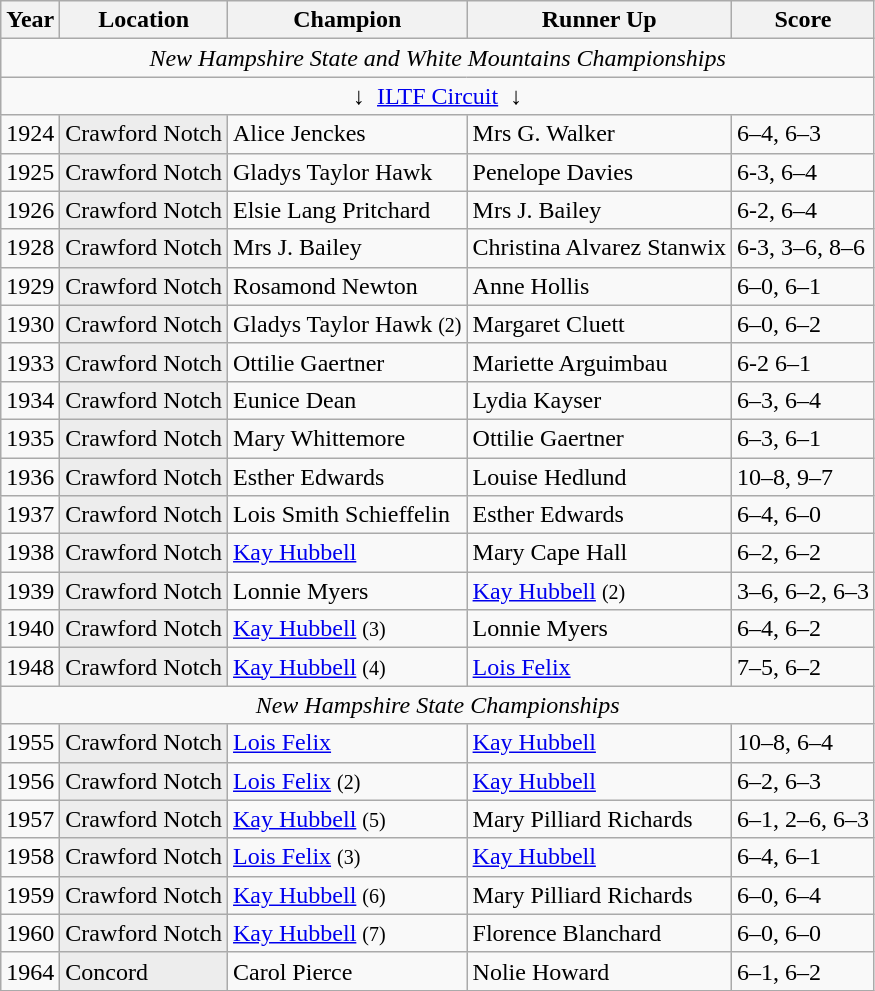<table class="wikitable sortable">
<tr>
<th>Year</th>
<th>Location</th>
<th>Champion</th>
<th>Runner Up</th>
<th>Score</th>
</tr>
<tr>
<td colspan=5 align=center><em>New Hampshire State and White Mountains Championships</em></td>
</tr>
<tr>
<td colspan=5 align=center>↓  <a href='#'>ILTF Circuit</a>  ↓</td>
</tr>
<tr>
<td>1924</td>
<td style="background:#ededed">Crawford Notch</td>
<td> Alice Jenckes</td>
<td> Mrs G. Walker</td>
<td>6–4, 6–3</td>
</tr>
<tr>
<td>1925</td>
<td style="background:#ededed">Crawford Notch</td>
<td> Gladys Taylor Hawk</td>
<td> Penelope Davies</td>
<td>6-3, 6–4</td>
</tr>
<tr>
<td>1926</td>
<td style="background:#ededed">Crawford Notch</td>
<td> Elsie Lang Pritchard</td>
<td> Mrs J. Bailey</td>
<td>6-2, 6–4</td>
</tr>
<tr>
<td>1928</td>
<td style="background:#ededed">Crawford Notch</td>
<td> Mrs J. Bailey</td>
<td> Christina Alvarez Stanwix</td>
<td>6-3, 3–6, 8–6</td>
</tr>
<tr>
<td>1929</td>
<td style="background:#ededed">Crawford Notch</td>
<td> Rosamond Newton</td>
<td> Anne Hollis</td>
<td>6–0, 6–1</td>
</tr>
<tr>
<td>1930</td>
<td style="background:#ededed">Crawford Notch</td>
<td> Gladys Taylor Hawk <small>(2)</small></td>
<td> Margaret Cluett</td>
<td>6–0, 6–2</td>
</tr>
<tr>
<td>1933</td>
<td style="background:#ededed">Crawford Notch</td>
<td> Ottilie Gaertner</td>
<td> Mariette Arguimbau</td>
<td>6-2 6–1</td>
</tr>
<tr>
<td>1934</td>
<td style="background:#ededed">Crawford Notch</td>
<td> Eunice Dean</td>
<td> Lydia Kayser</td>
<td>6–3, 6–4</td>
</tr>
<tr>
<td>1935</td>
<td style="background:#ededed">Crawford Notch</td>
<td> Mary Whittemore</td>
<td> Ottilie Gaertner</td>
<td>6–3, 6–1</td>
</tr>
<tr>
<td>1936</td>
<td style="background:#ededed">Crawford Notch</td>
<td> Esther Edwards</td>
<td> Louise Hedlund</td>
<td>10–8, 9–7</td>
</tr>
<tr>
<td>1937</td>
<td style="background:#ededed">Crawford Notch</td>
<td> Lois Smith Schieffelin</td>
<td> Esther Edwards</td>
<td>6–4, 6–0</td>
</tr>
<tr>
<td>1938</td>
<td style="background:#ededed">Crawford Notch</td>
<td> <a href='#'>Kay Hubbell</a></td>
<td> Mary Cape Hall</td>
<td>6–2, 6–2</td>
</tr>
<tr>
<td>1939</td>
<td style="background:#ededed">Crawford Notch</td>
<td> Lonnie Myers</td>
<td> <a href='#'>Kay Hubbell</a> <small>(2)</small></td>
<td>3–6, 6–2, 6–3</td>
</tr>
<tr>
<td>1940</td>
<td style="background:#ededed">Crawford Notch</td>
<td> <a href='#'>Kay Hubbell</a> <small>(3)</small></td>
<td> Lonnie Myers</td>
<td>6–4, 6–2</td>
</tr>
<tr>
<td>1948</td>
<td style="background:#ededed">Crawford Notch</td>
<td> <a href='#'>Kay Hubbell</a> <small>(4)</small></td>
<td> <a href='#'>Lois Felix</a></td>
<td>7–5, 6–2</td>
</tr>
<tr>
<td colspan=5 align=center><em>New Hampshire State Championships</em></td>
</tr>
<tr>
<td>1955</td>
<td style="background:#ededed">Crawford Notch</td>
<td> <a href='#'>Lois Felix</a></td>
<td> <a href='#'>Kay Hubbell</a></td>
<td>10–8, 6–4</td>
</tr>
<tr>
<td>1956</td>
<td style="background:#ededed">Crawford Notch</td>
<td> <a href='#'>Lois Felix</a> <small>(2)</small></td>
<td> <a href='#'>Kay Hubbell</a></td>
<td>6–2, 6–3</td>
</tr>
<tr>
<td>1957</td>
<td style="background:#ededed">Crawford Notch</td>
<td> <a href='#'>Kay Hubbell</a> <small>(5)</small></td>
<td> Mary Pilliard Richards</td>
<td>6–1, 2–6, 6–3</td>
</tr>
<tr>
<td>1958</td>
<td style="background:#ededed">Crawford Notch</td>
<td> <a href='#'>Lois Felix</a> <small>(3)</small></td>
<td> <a href='#'>Kay Hubbell</a></td>
<td>6–4, 6–1</td>
</tr>
<tr>
<td>1959</td>
<td style="background:#ededed">Crawford Notch</td>
<td> <a href='#'>Kay Hubbell</a> <small>(6)</small></td>
<td> Mary Pilliard Richards</td>
<td>6–0, 6–4</td>
</tr>
<tr>
<td>1960</td>
<td style="background:#ededed">Crawford Notch</td>
<td> <a href='#'>Kay Hubbell</a> <small>(7)</small></td>
<td> Florence Blanchard</td>
<td>6–0, 6–0</td>
</tr>
<tr>
<td>1964</td>
<td style="background:#ededed">Concord</td>
<td> Carol Pierce</td>
<td> Nolie Howard</td>
<td>6–1, 6–2</td>
</tr>
</table>
